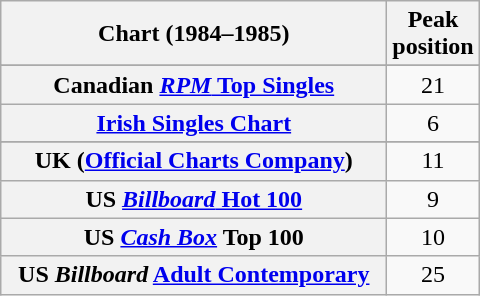<table class="wikitable sortable plainrowheaders" style="text-align:center;">
<tr>
<th scope="col" width=250>Chart (1984–1985)</th>
<th>Peak<br>position</th>
</tr>
<tr>
</tr>
<tr>
<th scope="row">Canadian <a href='#'><em>RPM</em> Top Singles</a></th>
<td>21</td>
</tr>
<tr>
<th scope="row"><a href='#'>Irish Singles Chart</a></th>
<td>6</td>
</tr>
<tr>
</tr>
<tr>
</tr>
<tr>
</tr>
<tr>
<th scope="row">UK (<a href='#'>Official Charts Company</a>)</th>
<td>11</td>
</tr>
<tr>
<th scope="row">US <a href='#'><em>Billboard</em> Hot 100</a></th>
<td>9</td>
</tr>
<tr>
<th scope="row">US <a href='#'><em>Cash Box</em></a> Top 100</th>
<td align="center">10</td>
</tr>
<tr>
<th scope="row">US <em>Billboard</em> <a href='#'>Adult Contemporary</a></th>
<td>25</td>
</tr>
</table>
